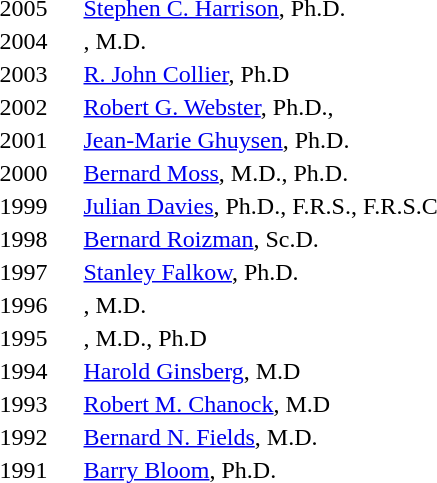<table>
<tr>
<td>2005</td>
<td><a href='#'>Stephen C. Harrison</a>, Ph.D.</td>
</tr>
<tr>
<td>2004</td>
<td>, M.D.</td>
</tr>
<tr>
<td>2003</td>
<td><a href='#'>R. John Collier</a>, Ph.D</td>
</tr>
<tr>
<td>2002</td>
<td><a href='#'>Robert G. Webster</a>, Ph.D.,</td>
</tr>
<tr>
<td>2001</td>
<td><a href='#'>Jean-Marie Ghuysen</a>, Ph.D.</td>
</tr>
<tr>
<td>2000</td>
<td><a href='#'>Bernard Moss</a>, M.D., Ph.D.</td>
</tr>
<tr>
<td>1999</td>
<td><a href='#'>Julian Davies</a>, Ph.D., F.R.S., F.R.S.C</td>
</tr>
<tr>
<td>1998</td>
<td><a href='#'>Bernard Roizman</a>, Sc.D.</td>
</tr>
<tr>
<td>1997</td>
<td><a href='#'>Stanley Falkow</a>, Ph.D.</td>
</tr>
<tr>
<td>1996</td>
<td>, M.D.</td>
</tr>
<tr>
<td>1995</td>
<td>, M.D., Ph.D</td>
</tr>
<tr>
<td>1994</td>
<td><a href='#'>Harold Ginsberg</a>, M.D</td>
</tr>
<tr>
<td>1993</td>
<td><a href='#'>Robert M. Chanock</a>, M.D</td>
</tr>
<tr>
<td>1992</td>
<td><a href='#'>Bernard N. Fields</a>, M.D.</td>
</tr>
<tr>
<td>1991     </td>
<td><a href='#'>Barry Bloom</a>, Ph.D.</td>
</tr>
<tr>
</tr>
</table>
